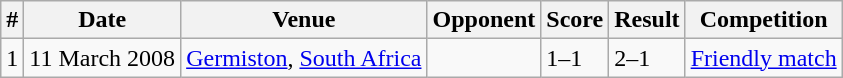<table class="wikitable">
<tr>
<th>#</th>
<th>Date</th>
<th>Venue</th>
<th>Opponent</th>
<th>Score</th>
<th>Result</th>
<th>Competition</th>
</tr>
<tr>
<td>1</td>
<td>11 March 2008</td>
<td><a href='#'>Germiston</a>, <a href='#'>South Africa</a></td>
<td></td>
<td>1–1</td>
<td>2–1</td>
<td><a href='#'>Friendly match</a></td>
</tr>
</table>
